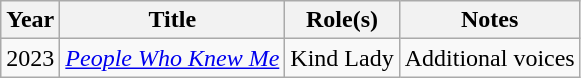<table class="wikitable sortable">
<tr>
<th>Year</th>
<th>Title</th>
<th>Role(s)</th>
<th class="unsortable">Notes</th>
</tr>
<tr>
<td>2023</td>
<td><em><a href='#'>People Who Knew Me</a></em></td>
<td>Kind Lady</td>
<td>Additional voices</td>
</tr>
</table>
